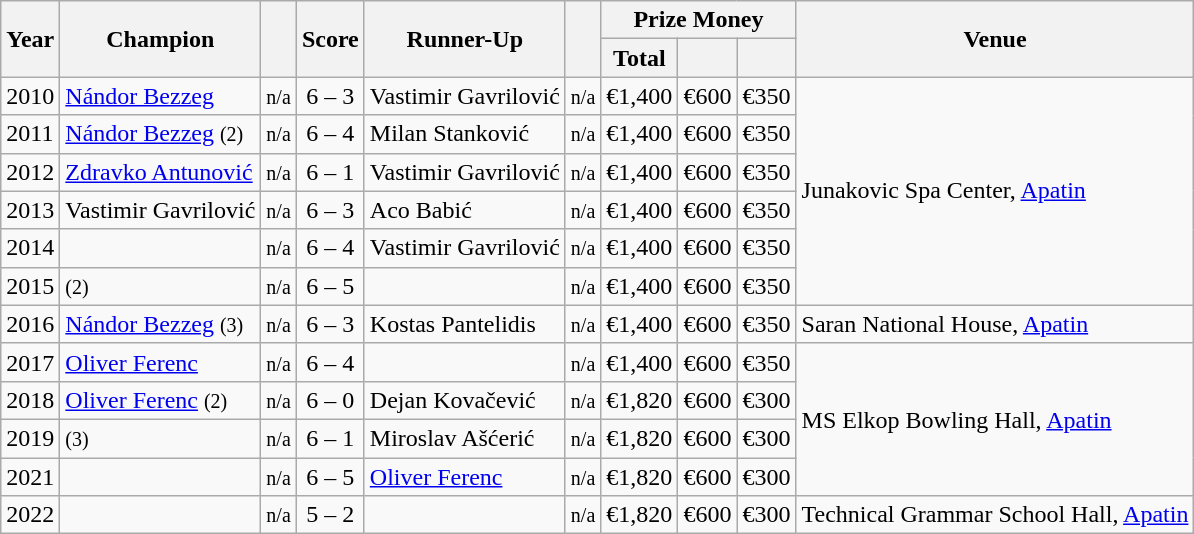<table class="wikitable sortable">
<tr>
<th rowspan=2>Year</th>
<th rowspan=2>Champion</th>
<th rowspan=2></th>
<th rowspan=2>Score</th>
<th rowspan=2>Runner-Up</th>
<th rowspan=2></th>
<th colspan=3>Prize Money</th>
<th rowspan=2>Venue</th>
</tr>
<tr>
<th>Total</th>
<th></th>
<th></th>
</tr>
<tr>
<td>2010</td>
<td> <a href='#'>Nándor Bezzeg</a></td>
<td align=center><small><span>n/a</span></small></td>
<td align=center>6 – 3</td>
<td> Vastimir Gavrilović</td>
<td align=center><small><span>n/a</span></small></td>
<td align=center>€1,400</td>
<td align=center>€600</td>
<td align=center>€350</td>
<td rowspan=6>Junakovic Spa Center, <a href='#'>Apatin</a></td>
</tr>
<tr>
<td>2011</td>
<td> <a href='#'>Nándor Bezzeg</a> <small>(2)</small></td>
<td align=center><small><span>n/a</span></small></td>
<td align=center>6 – 4</td>
<td> Milan Stanković</td>
<td align=center><small><span>n/a</span></small></td>
<td align=center>€1,400</td>
<td align=center>€600</td>
<td align=center>€350</td>
</tr>
<tr>
<td>2012</td>
<td> <a href='#'>Zdravko Antunović</a></td>
<td align=center><small><span>n/a</span></small></td>
<td align=center>6 – 1</td>
<td> Vastimir Gavrilović</td>
<td align=center><small><span>n/a</span></small></td>
<td align=center>€1,400</td>
<td align=center>€600</td>
<td align=center>€350</td>
</tr>
<tr>
<td>2013</td>
<td> Vastimir Gavrilović</td>
<td align=center><small><span>n/a</span></small></td>
<td align=center>6 – 3</td>
<td> Aco Babić</td>
<td align=center><small><span>n/a</span></small></td>
<td align=center>€1,400</td>
<td align=center>€600</td>
<td align=center>€350</td>
</tr>
<tr>
<td>2014</td>
<td></td>
<td align=center><small><span>n/a</span></small></td>
<td align=center>6 – 4</td>
<td> Vastimir Gavrilović</td>
<td align=center><small><span>n/a</span></small></td>
<td align=center>€1,400</td>
<td align=center>€600</td>
<td align=center>€350</td>
</tr>
<tr>
<td>2015</td>
<td> <small>(2)</small></td>
<td align=center><small><span>n/a</span></small></td>
<td align=center>6 – 5</td>
<td></td>
<td align=center><small><span>n/a</span></small></td>
<td align=center>€1,400</td>
<td align=center>€600</td>
<td align=center>€350</td>
</tr>
<tr>
<td>2016</td>
<td> <a href='#'>Nándor Bezzeg</a> <small>(3)</small></td>
<td align=center><small><span>n/a</span></small></td>
<td align=center>6 – 3</td>
<td> Kostas Pantelidis</td>
<td align=center><small><span>n/a</span></small></td>
<td align=center>€1,400</td>
<td align=center>€600</td>
<td align=center>€350</td>
<td>Saran National House, <a href='#'>Apatin</a></td>
</tr>
<tr>
<td>2017</td>
<td> <a href='#'>Oliver Ferenc</a></td>
<td align=center><small><span>n/a</span></small></td>
<td align=center>6 – 4</td>
<td></td>
<td align=center><small><span>n/a</span></small></td>
<td align=center>€1,400</td>
<td align=center>€600</td>
<td align=center>€350</td>
<td rowspan=4>MS Elkop Bowling Hall, <a href='#'>Apatin</a></td>
</tr>
<tr>
<td>2018</td>
<td> <a href='#'>Oliver Ferenc</a> <small>(2)</small></td>
<td align=center><small><span>n/a</span></small></td>
<td align=center>6 – 0</td>
<td> Dejan Kovačević</td>
<td align=center><small><span>n/a</span></small></td>
<td align=center>€1,820</td>
<td align=center>€600</td>
<td align=center>€300</td>
</tr>
<tr>
<td>2019</td>
<td> <small>(3)</small></td>
<td align=center><small><span>n/a</span></small></td>
<td align=center>6 – 1</td>
<td> Miroslav Ašćerić</td>
<td align=center><small><span>n/a</span></small></td>
<td align=center>€1,820</td>
<td align=center>€600</td>
<td align=center>€300</td>
</tr>
<tr>
<td>2021</td>
<td></td>
<td align=center><small><span>n/a</span></small></td>
<td align=center>6 – 5</td>
<td> <a href='#'>Oliver Ferenc</a></td>
<td align=center><small><span>n/a</span></small></td>
<td align=center>€1,820</td>
<td align=center>€600</td>
<td align=center>€300</td>
</tr>
<tr>
<td>2022</td>
<td></td>
<td align=center><small><span>n/a</span></small></td>
<td align=center>5 – 2</td>
<td></td>
<td align=center><small><span>n/a</span></small></td>
<td align=center>€1,820</td>
<td align=center>€600</td>
<td align=center>€300</td>
<td>Technical Grammar School Hall, <a href='#'>Apatin</a></td>
</tr>
</table>
